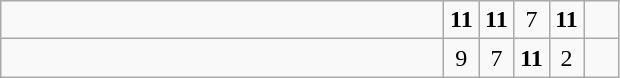<table class="wikitable">
<tr>
<td style="width:18em"><strong></strong></td>
<td align=center style="width:1em"><strong>11</strong></td>
<td align=center style="width:1em"><strong>11</strong></td>
<td align=center style="width:1em">7</td>
<td align=center style="width:1em"><strong>11</strong></td>
<td align=center style="width:1em"></td>
</tr>
<tr>
<td style="width:18em"></td>
<td align=center style="width:1em">9</td>
<td align=center style="width:1em">7</td>
<td align=center style="width:1em"><strong>11</strong></td>
<td align=center style="width:1em">2</td>
<td align=center style="width:1em"></td>
</tr>
</table>
